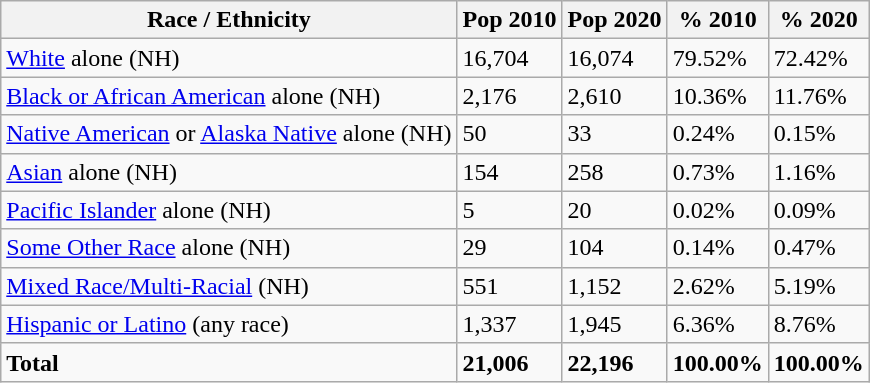<table class="wikitable">
<tr>
<th>Race / Ethnicity</th>
<th>Pop 2010</th>
<th>Pop 2020</th>
<th>% 2010</th>
<th>% 2020</th>
</tr>
<tr>
<td><a href='#'>White</a> alone (NH)</td>
<td>16,704</td>
<td>16,074</td>
<td>79.52%</td>
<td>72.42%</td>
</tr>
<tr>
<td><a href='#'>Black or African American</a> alone (NH)</td>
<td>2,176</td>
<td>2,610</td>
<td>10.36%</td>
<td>11.76%</td>
</tr>
<tr>
<td><a href='#'>Native American</a> or <a href='#'>Alaska Native</a> alone (NH)</td>
<td>50</td>
<td>33</td>
<td>0.24%</td>
<td>0.15%</td>
</tr>
<tr>
<td><a href='#'>Asian</a> alone (NH)</td>
<td>154</td>
<td>258</td>
<td>0.73%</td>
<td>1.16%</td>
</tr>
<tr>
<td><a href='#'>Pacific Islander</a> alone (NH)</td>
<td>5</td>
<td>20</td>
<td>0.02%</td>
<td>0.09%</td>
</tr>
<tr>
<td><a href='#'>Some Other Race</a> alone (NH)</td>
<td>29</td>
<td>104</td>
<td>0.14%</td>
<td>0.47%</td>
</tr>
<tr>
<td><a href='#'>Mixed Race/Multi-Racial</a> (NH)</td>
<td>551</td>
<td>1,152</td>
<td>2.62%</td>
<td>5.19%</td>
</tr>
<tr>
<td><a href='#'>Hispanic or Latino</a> (any race)</td>
<td>1,337</td>
<td>1,945</td>
<td>6.36%</td>
<td>8.76%</td>
</tr>
<tr>
<td><strong>Total</strong></td>
<td><strong>21,006</strong></td>
<td><strong>22,196</strong></td>
<td><strong>100.00%</strong></td>
<td><strong>100.00%</strong></td>
</tr>
</table>
